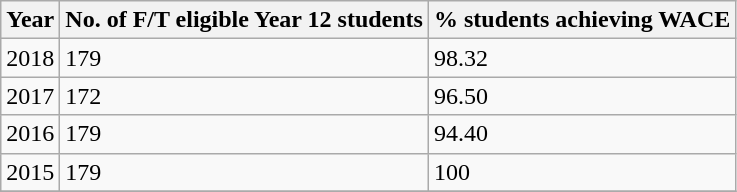<table class="wikitable sortable">
<tr>
<th>Year</th>
<th>No. of F/T eligible Year 12 students</th>
<th>% students achieving WACE</th>
</tr>
<tr>
<td>2018</td>
<td>179</td>
<td>98.32</td>
</tr>
<tr>
<td>2017</td>
<td>172</td>
<td>96.50</td>
</tr>
<tr>
<td>2016</td>
<td>179</td>
<td>94.40</td>
</tr>
<tr>
<td>2015</td>
<td>179</td>
<td>100</td>
</tr>
<tr>
</tr>
</table>
